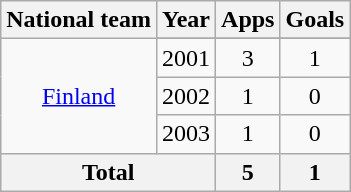<table class="wikitable" style="text-align:center">
<tr>
<th>National team</th>
<th>Year</th>
<th>Apps</th>
<th>Goals</th>
</tr>
<tr>
<td rowspan="4"><a href='#'>Finland</a></td>
</tr>
<tr>
<td>2001</td>
<td>3</td>
<td>1</td>
</tr>
<tr>
<td>2002</td>
<td>1</td>
<td>0</td>
</tr>
<tr>
<td>2003</td>
<td>1</td>
<td>0</td>
</tr>
<tr>
<th colspan="2">Total</th>
<th>5</th>
<th>1</th>
</tr>
</table>
